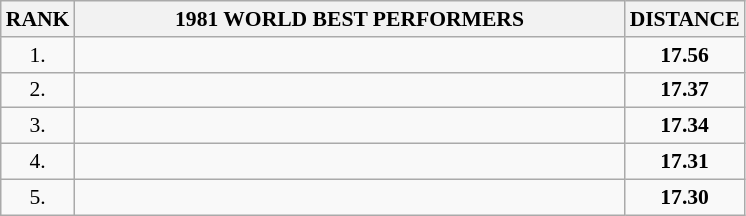<table class="wikitable" style="border-collapse: collapse; font-size: 90%;">
<tr>
<th>RANK</th>
<th align="center" style="width: 25em">1981 WORLD BEST PERFORMERS</th>
<th align="center" style="width: 5em">DISTANCE</th>
</tr>
<tr>
<td align="center">1.</td>
<td></td>
<td align="center"><strong>17.56</strong></td>
</tr>
<tr>
<td align="center">2.</td>
<td></td>
<td align="center"><strong>17.37</strong></td>
</tr>
<tr>
<td align="center">3.</td>
<td></td>
<td align="center"><strong>17.34</strong></td>
</tr>
<tr>
<td align="center">4.</td>
<td></td>
<td align="center"><strong>17.31</strong></td>
</tr>
<tr>
<td align="center">5.</td>
<td></td>
<td align="center"><strong>17.30</strong></td>
</tr>
</table>
